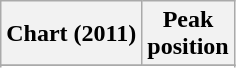<table class="wikitable sortable plainrowheaders">
<tr>
<th scope="col">Chart (2011)</th>
<th scope="col">Peak<br>position</th>
</tr>
<tr>
</tr>
<tr>
</tr>
<tr>
</tr>
</table>
